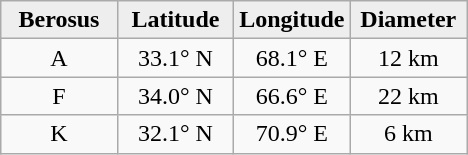<table class="wikitable">
<tr>
<th width="25%" style="background:#eeeeee;">Berosus</th>
<th width="25%" style="background:#eeeeee;">Latitude</th>
<th width="25%" style="background:#eeeeee;">Longitude</th>
<th width="25%" style="background:#eeeeee;">Diameter</th>
</tr>
<tr>
<td align="center">A</td>
<td align="center">33.1° N</td>
<td align="center">68.1° E</td>
<td align="center">12 km</td>
</tr>
<tr>
<td align="center">F</td>
<td align="center">34.0° N</td>
<td align="center">66.6° E</td>
<td align="center">22 km</td>
</tr>
<tr>
<td align="center">K</td>
<td align="center">32.1° N</td>
<td align="center">70.9° E</td>
<td align="center">6 km</td>
</tr>
</table>
